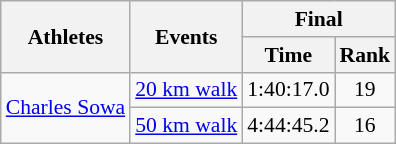<table class=wikitable style=font-size:90%>
<tr>
<th rowspan=2>Athletes</th>
<th rowspan=2>Events</th>
<th colspan=2>Final</th>
</tr>
<tr>
<th>Time</th>
<th>Rank</th>
</tr>
<tr>
<td rowspan=2><a href='#'>Charles Sowa</a></td>
<td><a href='#'>20 km walk</a></td>
<td align=center>1:40:17.0</td>
<td align=center>19</td>
</tr>
<tr>
<td><a href='#'>50 km walk</a></td>
<td align=center>4:44:45.2</td>
<td align=center>16</td>
</tr>
</table>
